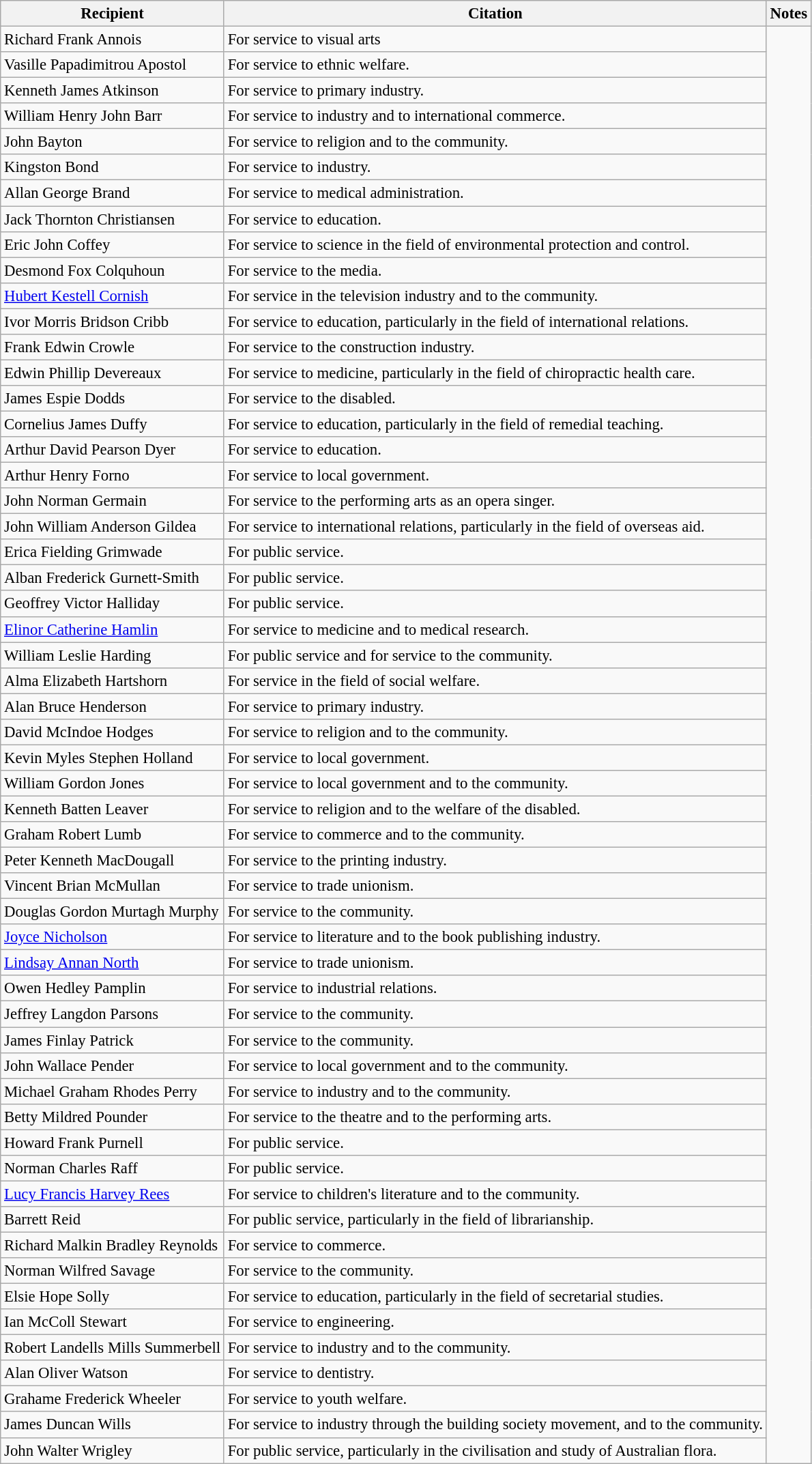<table class="wikitable" style="font-size:95%;">
<tr>
<th>Recipient</th>
<th>Citation</th>
<th>Notes</th>
</tr>
<tr>
<td>Richard Frank Annois</td>
<td>For service to visual arts</td>
<td rowspan=56></td>
</tr>
<tr>
<td>Vasille Papadimitrou Apostol</td>
<td>For service to ethnic welfare.</td>
</tr>
<tr>
<td>Kenneth James Atkinson</td>
<td>For service to primary industry.</td>
</tr>
<tr>
<td>William Henry John Barr</td>
<td>For service to industry and to international commerce.</td>
</tr>
<tr>
<td> John Bayton</td>
<td>For service to religion and to the community.</td>
</tr>
<tr>
<td>Kingston Bond</td>
<td>For service to industry.</td>
</tr>
<tr>
<td> Allan George Brand</td>
<td>For service to medical administration.</td>
</tr>
<tr>
<td>Jack Thornton Christiansen</td>
<td>For service to education.</td>
</tr>
<tr>
<td>Eric John Coffey</td>
<td>For service to science in the field of environmental protection and control.</td>
</tr>
<tr>
<td>Desmond Fox Colquhoun</td>
<td>For service to the media.</td>
</tr>
<tr>
<td><a href='#'>Hubert Kestell Cornish</a></td>
<td>For service in the television industry and to the community.</td>
</tr>
<tr>
<td>Ivor Morris Bridson Cribb</td>
<td>For service to education, particularly in the field of international relations.</td>
</tr>
<tr>
<td>Frank Edwin Crowle</td>
<td>For service to the construction industry.</td>
</tr>
<tr>
<td>Edwin Phillip Devereaux</td>
<td>For service to medicine, particularly in the field of chiropractic health care.</td>
</tr>
<tr>
<td>James Espie Dodds</td>
<td>For service to the disabled.</td>
</tr>
<tr>
<td> Cornelius James Duffy</td>
<td>For service to education, particularly in the field of remedial teaching.</td>
</tr>
<tr>
<td>Arthur David Pearson Dyer</td>
<td>For service to education.</td>
</tr>
<tr>
<td>Arthur Henry Forno</td>
<td>For service to local government.</td>
</tr>
<tr>
<td>John Norman Germain</td>
<td>For service to the performing arts as an opera singer.</td>
</tr>
<tr>
<td>John William Anderson Gildea</td>
<td>For service to international relations, particularly in the field of overseas aid.</td>
</tr>
<tr>
<td>Erica Fielding Grimwade</td>
<td>For public service.</td>
</tr>
<tr>
<td>Alban Frederick Gurnett-Smith</td>
<td>For public service.</td>
</tr>
<tr>
<td>Geoffrey Victor Halliday</td>
<td>For public service.</td>
</tr>
<tr>
<td> <a href='#'>Elinor Catherine Hamlin</a></td>
<td>For service to medicine and to medical research.</td>
</tr>
<tr>
<td>William Leslie Harding</td>
<td>For public service and for service to the community.</td>
</tr>
<tr>
<td>Alma Elizabeth Hartshorn</td>
<td>For service in the field of social welfare.</td>
</tr>
<tr>
<td>Alan Bruce Henderson</td>
<td>For service to primary industry.</td>
</tr>
<tr>
<td> David McIndoe Hodges</td>
<td>For service to religion and to the community.</td>
</tr>
<tr>
<td>Kevin Myles Stephen Holland</td>
<td>For service to local government.</td>
</tr>
<tr>
<td>William Gordon Jones</td>
<td>For service to local government and to the community.</td>
</tr>
<tr>
<td> Kenneth Batten Leaver</td>
<td>For service to religion and to the welfare of the disabled.</td>
</tr>
<tr>
<td>Graham Robert Lumb</td>
<td>For service to commerce and to the community.</td>
</tr>
<tr>
<td>Peter Kenneth MacDougall</td>
<td>For service to the printing industry.</td>
</tr>
<tr>
<td>Vincent Brian McMullan</td>
<td>For service to trade unionism.</td>
</tr>
<tr>
<td>Douglas Gordon Murtagh Murphy</td>
<td>For service to the community.</td>
</tr>
<tr>
<td><a href='#'>Joyce Nicholson</a></td>
<td>For service to literature and to the book publishing industry.</td>
</tr>
<tr>
<td> <a href='#'>Lindsay Annan North</a></td>
<td>For service to trade unionism.</td>
</tr>
<tr>
<td>Owen Hedley Pamplin</td>
<td>For service to industrial relations.</td>
</tr>
<tr>
<td>Jeffrey Langdon Parsons</td>
<td>For service to the community.</td>
</tr>
<tr>
<td>James Finlay Patrick </td>
<td>For service to the community.</td>
</tr>
<tr>
<td>John Wallace Pender</td>
<td>For service to local government and to the community.</td>
</tr>
<tr>
<td>Michael Graham Rhodes Perry</td>
<td>For service to industry and to the community.</td>
</tr>
<tr>
<td>Betty Mildred Pounder</td>
<td>For service to the theatre and to the performing arts.</td>
</tr>
<tr>
<td>Howard Frank Purnell </td>
<td>For public service.</td>
</tr>
<tr>
<td>Norman Charles Raff</td>
<td>For public service.</td>
</tr>
<tr>
<td><a href='#'>Lucy Francis Harvey Rees</a> </td>
<td>For service to children's literature and to the community.</td>
</tr>
<tr>
<td>Barrett Reid</td>
<td>For public service, particularly in the field of librarianship.</td>
</tr>
<tr>
<td>Richard Malkin Bradley Reynolds</td>
<td>For service to commerce.</td>
</tr>
<tr>
<td>Norman Wilfred Savage</td>
<td>For service to the community.</td>
</tr>
<tr>
<td>Elsie Hope Solly</td>
<td>For service to education, particularly in the field of secretarial studies.</td>
</tr>
<tr>
<td> Ian McColl Stewart</td>
<td>For service to engineering.</td>
</tr>
<tr>
<td>Robert Landells Mills Summerbell</td>
<td>For service to industry and to the community.</td>
</tr>
<tr>
<td> Alan Oliver Watson</td>
<td>For service to dentistry.</td>
</tr>
<tr>
<td>Grahame Frederick Wheeler</td>
<td>For service to youth welfare.</td>
</tr>
<tr>
<td>James Duncan Wills</td>
<td>For service to industry through the building society movement, and to the community.</td>
</tr>
<tr>
<td>John Walter Wrigley</td>
<td>For public service, particularly in the civilisation and study of Australian flora.</td>
</tr>
</table>
